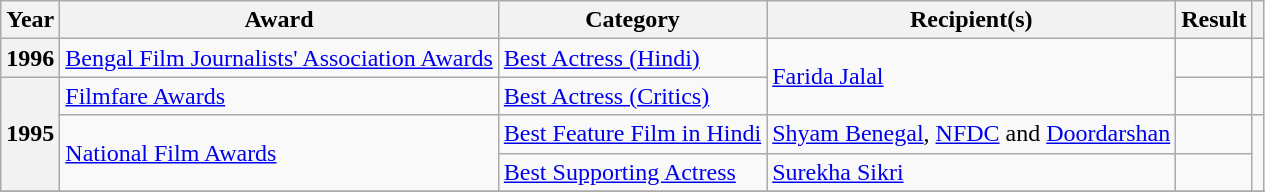<table class="wikitable plainrowheaders sortable">
<tr>
<th>Year</th>
<th>Award</th>
<th>Category</th>
<th>Recipient(s)</th>
<th>Result</th>
<th></th>
</tr>
<tr>
<th>1996</th>
<td><a href='#'>Bengal Film Journalists' Association Awards</a></td>
<td><a href='#'>Best Actress (Hindi)</a></td>
<td rowspan="2"><a href='#'>Farida Jalal</a></td>
<td></td>
<td></td>
</tr>
<tr>
<th rowspan="3">1995</th>
<td><a href='#'>Filmfare Awards</a></td>
<td><a href='#'>Best Actress (Critics)</a></td>
<td></td>
<td></td>
</tr>
<tr>
<td rowspan="2"><a href='#'>National Film Awards</a></td>
<td><a href='#'>Best Feature Film in Hindi</a></td>
<td><a href='#'>Shyam Benegal</a>, <a href='#'>NFDC</a> and <a href='#'>Doordarshan</a></td>
<td></td>
<td rowspan="2"></td>
</tr>
<tr>
<td><a href='#'>Best Supporting Actress</a></td>
<td><a href='#'>Surekha Sikri</a></td>
<td></td>
</tr>
<tr>
</tr>
</table>
